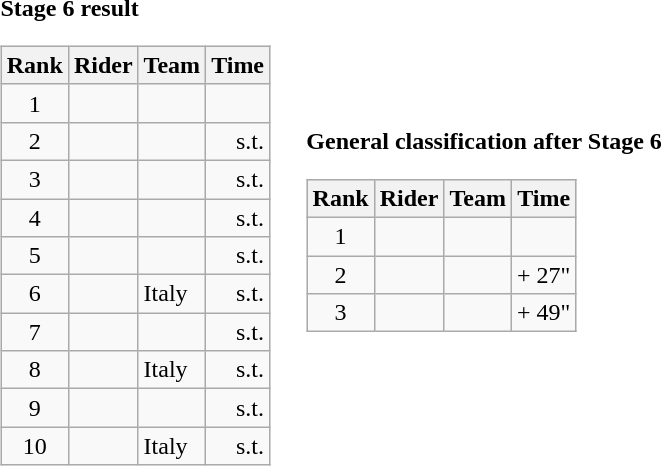<table>
<tr>
<td><strong>Stage 6 result</strong><br><table class="wikitable">
<tr>
<th scope="col">Rank</th>
<th scope="col">Rider</th>
<th scope="col">Team</th>
<th scope="col">Time</th>
</tr>
<tr>
<td style="text-align:center;">1</td>
<td></td>
<td></td>
<td style="text-align:right;"></td>
</tr>
<tr>
<td style="text-align:center;">2</td>
<td></td>
<td></td>
<td style="text-align:right;">s.t.</td>
</tr>
<tr>
<td style="text-align:center;">3</td>
<td></td>
<td></td>
<td style="text-align:right;">s.t.</td>
</tr>
<tr>
<td style="text-align:center;">4</td>
<td></td>
<td></td>
<td style="text-align:right;">s.t.</td>
</tr>
<tr>
<td style="text-align:center;">5</td>
<td></td>
<td></td>
<td style="text-align:right;">s.t.</td>
</tr>
<tr>
<td style="text-align:center;">6</td>
<td></td>
<td>Italy</td>
<td style="text-align:right;">s.t.</td>
</tr>
<tr>
<td style="text-align:center;">7</td>
<td></td>
<td></td>
<td style="text-align:right;">s.t.</td>
</tr>
<tr>
<td style="text-align:center;">8</td>
<td></td>
<td>Italy</td>
<td style="text-align:right;">s.t.</td>
</tr>
<tr>
<td style="text-align:center;">9</td>
<td></td>
<td></td>
<td style="text-align:right;">s.t.</td>
</tr>
<tr>
<td style="text-align:center;">10</td>
<td></td>
<td>Italy</td>
<td style="text-align:right;">s.t.</td>
</tr>
</table>
</td>
<td></td>
<td><strong>General classification after Stage 6</strong><br><table class="wikitable">
<tr>
<th scope="col">Rank</th>
<th scope="col">Rider</th>
<th scope="col">Team</th>
<th scope="col">Time</th>
</tr>
<tr>
<td style="text-align:center;">1</td>
<td></td>
<td></td>
<td style="text-align:right;"></td>
</tr>
<tr>
<td style="text-align:center;">2</td>
<td></td>
<td></td>
<td style="text-align:right;">+ 27"</td>
</tr>
<tr>
<td style="text-align:center;">3</td>
<td></td>
<td></td>
<td style="text-align:right;">+ 49"</td>
</tr>
</table>
</td>
</tr>
</table>
